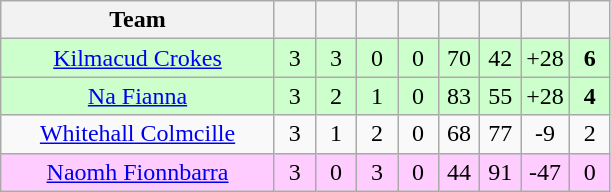<table class="wikitable" style="text-align:center">
<tr>
<th style="width:175px;">Team</th>
<th width="20"></th>
<th width="20"></th>
<th width="20"></th>
<th width="20"></th>
<th width="20"></th>
<th width="20"></th>
<th width="20"></th>
<th width="20"></th>
</tr>
<tr style="background:#cfc;">
<td><a href='#'>Kilmacud Crokes</a></td>
<td>3</td>
<td>3</td>
<td>0</td>
<td>0</td>
<td>70</td>
<td>42</td>
<td>+28</td>
<td><strong>6</strong></td>
</tr>
<tr style="background:#cfc;">
<td><a href='#'>Na Fianna</a></td>
<td>3</td>
<td>2</td>
<td>1</td>
<td>0</td>
<td>83</td>
<td>55</td>
<td>+28</td>
<td><strong>4</strong></td>
</tr>
<tr>
<td><a href='#'>Whitehall Colmcille</a></td>
<td>3</td>
<td>1</td>
<td>2</td>
<td>0</td>
<td>68</td>
<td>77</td>
<td>-9</td>
<td>2</td>
</tr>
<tr style="background:#fcf;">
<td><a href='#'>Naomh Fionnbarra</a></td>
<td>3</td>
<td>0</td>
<td>3</td>
<td>0</td>
<td>44</td>
<td>91</td>
<td>-47</td>
<td>0</td>
</tr>
</table>
